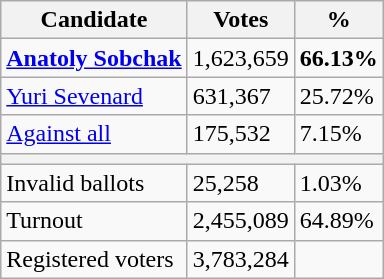<table class="wikitable sortable">
<tr>
<th>Candidate</th>
<th>Votes</th>
<th>%</th>
</tr>
<tr>
<td><strong><a href='#'>Anatoly Sobchak</a></strong></td>
<td>1,623,659</td>
<td><strong>66.13%</strong></td>
</tr>
<tr>
<td><a href='#'>Yuri Sevenard</a></td>
<td>631,367</td>
<td>25.72%</td>
</tr>
<tr>
<td><a href='#'>Against all</a></td>
<td>175,532</td>
<td>7.15%</td>
</tr>
<tr>
<th colspan=3></th>
</tr>
<tr>
<td>Invalid ballots</td>
<td>25,258</td>
<td>1.03%</td>
</tr>
<tr>
<td>Turnout</td>
<td>2,455,089</td>
<td>64.89%</td>
</tr>
<tr>
<td>Registered voters</td>
<td>3,783,284</td>
</tr>
</table>
